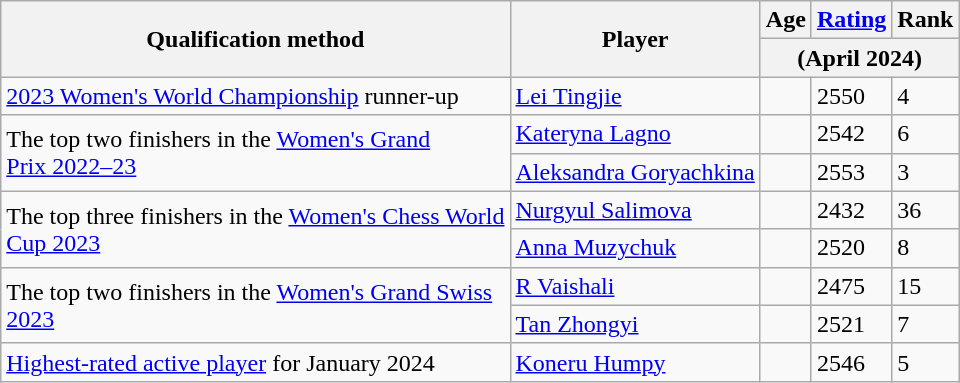<table class="wikitable sortable" style="text-align: left;">
<tr>
<th rowspan=2>Qualification method</th>
<th rowspan=2>Player</th>
<th>Age</th>
<th><a href='#'>Rating</a></th>
<th>Rank</th>
</tr>
<tr>
<th colspan="3">(April 2024)</th>
</tr>
<tr>
<td><a href='#'>2023 Women's World Championship</a> runner-up</td>
<td> <a href='#'>Lei Tingjie</a></td>
<td></td>
<td>2550</td>
<td>4</td>
</tr>
<tr>
<td rowspan="2">The top two finishers in the <a href='#'>Women's Grand<br>Prix 2022–23</a></td>
<td> <a href='#'>Kateryna Lagno</a> </td>
<td></td>
<td>2542</td>
<td>6</td>
</tr>
<tr>
<td> <a href='#'>Aleksandra Goryachkina</a> </td>
<td></td>
<td>2553</td>
<td>3</td>
</tr>
<tr>
<td rowspan="2">The top three finishers in the <a href='#'>Women's Chess World<br>Cup 2023</a></td>
<td> <a href='#'>Nurgyul Salimova</a> </td>
<td></td>
<td>2432</td>
<td>36</td>
</tr>
<tr>
<td> <a href='#'>Anna Muzychuk</a> </td>
<td></td>
<td>2520</td>
<td>8</td>
</tr>
<tr>
<td rowspan="2">The top two finishers in the <a href='#'>Women's Grand Swiss<br>2023</a></td>
<td> <a href='#'>R Vaishali</a> </td>
<td></td>
<td>2475</td>
<td>15</td>
</tr>
<tr>
<td> <a href='#'>Tan Zhongyi</a> </td>
<td></td>
<td>2521</td>
<td>7</td>
</tr>
<tr>
<td><a href='#'>Highest-rated active player</a> for January 2024</td>
<td> <a href='#'>Koneru Humpy</a></td>
<td></td>
<td>2546</td>
<td>5</td>
</tr>
</table>
